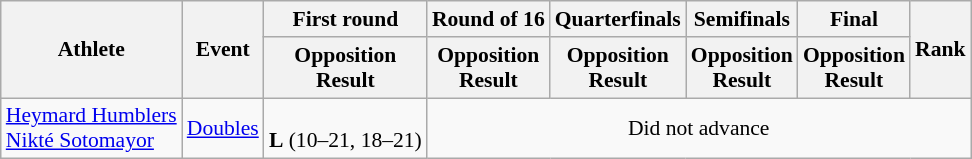<table class="wikitable" style="font-size:90%">
<tr>
<th rowspan="2">Athlete</th>
<th rowspan="2">Event</th>
<th>First round</th>
<th>Round of 16</th>
<th>Quarterfinals</th>
<th>Semifinals</th>
<th>Final</th>
<th rowspan="2">Rank</th>
</tr>
<tr>
<th>Opposition<br>Result</th>
<th>Opposition<br>Result</th>
<th>Opposition<br>Result</th>
<th>Opposition<br>Result</th>
<th>Opposition<br>Result</th>
</tr>
<tr align=center>
<td align=left><a href='#'>Heymard Humblers</a><br><a href='#'>Nikté Sotomayor</a></td>
<td align=left><a href='#'>Doubles</a></td>
<td><br><strong>L</strong> (10–21, 18–21)</td>
<td colspan="5">Did not advance</td>
</tr>
</table>
